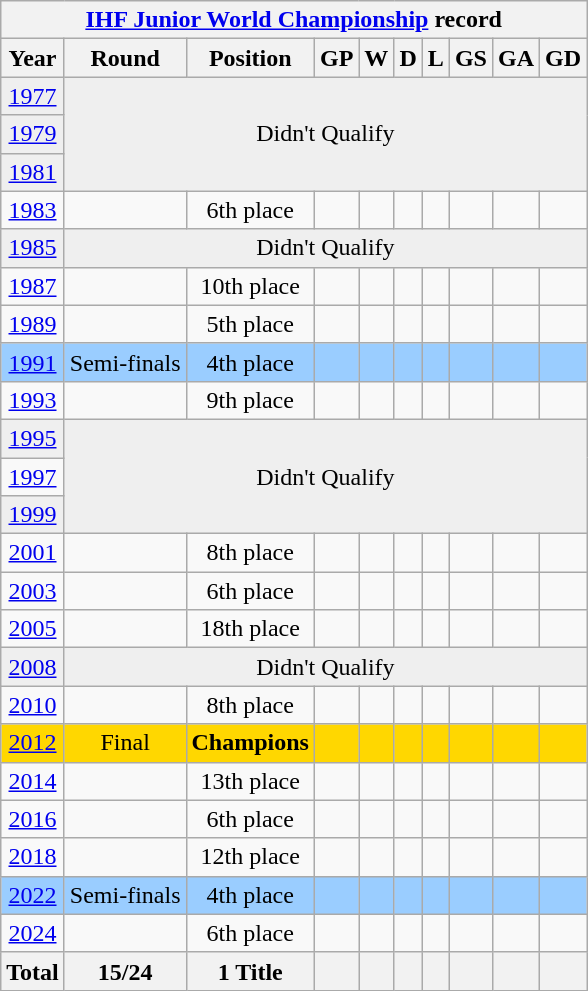<table class="wikitable" style="text-align: center;">
<tr>
<th colspan=10><a href='#'>IHF Junior World Championship</a> record</th>
</tr>
<tr>
<th>Year</th>
<th>Round</th>
<th>Position</th>
<th>GP</th>
<th>W</th>
<th>D</th>
<th>L</th>
<th>GS</th>
<th>GA</th>
<th>GD</th>
</tr>
<tr bgcolor="efefef">
<td> <a href='#'>1977</a></td>
<td colspan=10 rowspan=3>Didn't Qualify</td>
</tr>
<tr bgcolor="efefef">
<td> <a href='#'>1979</a></td>
</tr>
<tr bgcolor="efefef">
<td> <a href='#'>1981</a></td>
</tr>
<tr>
<td> <a href='#'>1983</a></td>
<td></td>
<td>6th place</td>
<td></td>
<td></td>
<td></td>
<td></td>
<td></td>
<td></td>
<td></td>
</tr>
<tr bgcolor="efefef">
<td> <a href='#'>1985</a></td>
<td colspan=10>Didn't Qualify</td>
</tr>
<tr>
<td> <a href='#'>1987</a></td>
<td></td>
<td>10th place</td>
<td></td>
<td></td>
<td></td>
<td></td>
<td></td>
<td></td>
<td></td>
</tr>
<tr>
<td> <a href='#'>1989</a></td>
<td></td>
<td>5th place</td>
<td></td>
<td></td>
<td></td>
<td></td>
<td></td>
<td></td>
<td></td>
</tr>
<tr bgcolor=9acdff>
<td> <a href='#'>1991</a></td>
<td>Semi-finals</td>
<td>4th place</td>
<td></td>
<td></td>
<td></td>
<td></td>
<td></td>
<td></td>
<td></td>
</tr>
<tr>
<td> <a href='#'>1993</a></td>
<td></td>
<td>9th place</td>
<td></td>
<td></td>
<td></td>
<td></td>
<td></td>
<td></td>
<td></td>
</tr>
<tr bgcolor="efefef">
<td> <a href='#'>1995</a></td>
<td colspan=10 rowspan=3>Didn't Qualify</td>
</tr>
<tr>
<td> <a href='#'>1997</a></td>
</tr>
<tr bgcolor="efefef">
<td> <a href='#'>1999</a></td>
</tr>
<tr>
<td> <a href='#'>2001</a></td>
<td></td>
<td>8th place</td>
<td></td>
<td></td>
<td></td>
<td></td>
<td></td>
<td></td>
<td></td>
</tr>
<tr>
<td> <a href='#'>2003</a></td>
<td></td>
<td>6th place</td>
<td></td>
<td></td>
<td></td>
<td></td>
<td></td>
<td></td>
<td></td>
</tr>
<tr>
<td> <a href='#'>2005</a></td>
<td></td>
<td>18th place</td>
<td></td>
<td></td>
<td></td>
<td></td>
<td></td>
<td></td>
<td></td>
</tr>
<tr bgcolor="efefef">
<td> <a href='#'>2008</a></td>
<td colspan=10>Didn't Qualify</td>
</tr>
<tr>
<td> <a href='#'>2010</a></td>
<td></td>
<td>8th place</td>
<td></td>
<td></td>
<td></td>
<td></td>
<td></td>
<td></td>
<td></td>
</tr>
<tr bgcolor=gold>
<td> <a href='#'>2012</a></td>
<td>Final</td>
<td><strong>Champions</strong></td>
<td></td>
<td></td>
<td></td>
<td></td>
<td></td>
<td></td>
<td></td>
</tr>
<tr>
<td> <a href='#'>2014</a></td>
<td></td>
<td>13th place</td>
<td></td>
<td></td>
<td></td>
<td></td>
<td></td>
<td></td>
<td></td>
</tr>
<tr>
<td> <a href='#'>2016</a></td>
<td></td>
<td>6th place</td>
<td></td>
<td></td>
<td></td>
<td></td>
<td></td>
<td></td>
<td></td>
</tr>
<tr>
<td> <a href='#'>2018</a></td>
<td></td>
<td>12th place</td>
<td></td>
<td></td>
<td></td>
<td></td>
<td></td>
<td></td>
<td></td>
</tr>
<tr bgcolor=9acdff>
<td> <a href='#'>2022</a></td>
<td>Semi-finals</td>
<td>4th place</td>
<td></td>
<td></td>
<td></td>
<td></td>
<td></td>
<td></td>
<td></td>
</tr>
<tr>
<td> <a href='#'>2024</a></td>
<td></td>
<td>6th place</td>
<td></td>
<td></td>
<td></td>
<td></td>
<td></td>
<td></td>
<td></td>
</tr>
<tr>
<th>Total</th>
<th>15/24</th>
<th>1 Title</th>
<th></th>
<th></th>
<th></th>
<th></th>
<th></th>
<th></th>
<th></th>
</tr>
</table>
